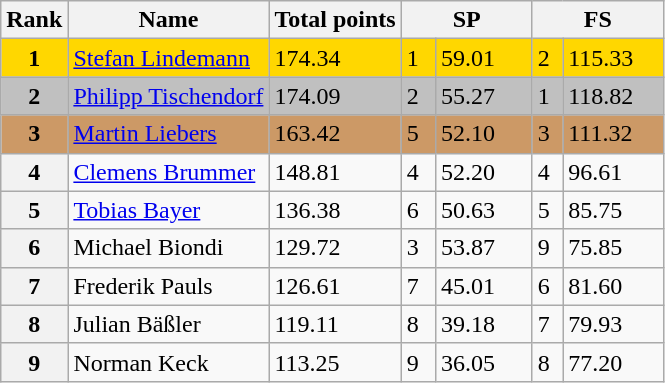<table class="wikitable">
<tr>
<th>Rank</th>
<th>Name</th>
<th>Total points</th>
<th colspan="2" width="80px">SP</th>
<th colspan="2" width="80px">FS</th>
</tr>
<tr bgcolor="gold">
<td align="center"><strong>1</strong></td>
<td><a href='#'>Stefan Lindemann</a></td>
<td>174.34</td>
<td>1</td>
<td>59.01</td>
<td>2</td>
<td>115.33</td>
</tr>
<tr bgcolor="silver">
<td align="center"><strong>2</strong></td>
<td><a href='#'>Philipp Tischendorf</a></td>
<td>174.09</td>
<td>2</td>
<td>55.27</td>
<td>1</td>
<td>118.82</td>
</tr>
<tr bgcolor="cc9966">
<td align="center"><strong>3</strong></td>
<td><a href='#'>Martin Liebers</a></td>
<td>163.42</td>
<td>5</td>
<td>52.10</td>
<td>3</td>
<td>111.32</td>
</tr>
<tr>
<th>4</th>
<td><a href='#'>Clemens Brummer</a></td>
<td>148.81</td>
<td>4</td>
<td>52.20</td>
<td>4</td>
<td>96.61</td>
</tr>
<tr>
<th>5</th>
<td><a href='#'>Tobias Bayer</a></td>
<td>136.38</td>
<td>6</td>
<td>50.63</td>
<td>5</td>
<td>85.75</td>
</tr>
<tr>
<th>6</th>
<td>Michael Biondi</td>
<td>129.72</td>
<td>3</td>
<td>53.87</td>
<td>9</td>
<td>75.85</td>
</tr>
<tr>
<th>7</th>
<td>Frederik Pauls</td>
<td>126.61</td>
<td>7</td>
<td>45.01</td>
<td>6</td>
<td>81.60</td>
</tr>
<tr>
<th>8</th>
<td>Julian Bäßler</td>
<td>119.11</td>
<td>8</td>
<td>39.18</td>
<td>7</td>
<td>79.93</td>
</tr>
<tr>
<th>9</th>
<td>Norman Keck</td>
<td>113.25</td>
<td>9</td>
<td>36.05</td>
<td>8</td>
<td>77.20</td>
</tr>
</table>
